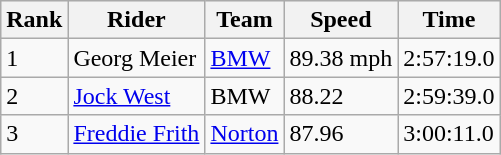<table class="wikitable">
<tr style="background:#efefef;">
<th>Rank</th>
<th>Rider</th>
<th>Team</th>
<th>Speed</th>
<th>Time</th>
</tr>
<tr>
<td>1</td>
<td> Georg Meier</td>
<td><a href='#'>BMW</a></td>
<td>89.38 mph</td>
<td>2:57:19.0</td>
</tr>
<tr>
<td>2</td>
<td> <a href='#'>Jock West</a></td>
<td>BMW</td>
<td>88.22</td>
<td>2:59:39.0</td>
</tr>
<tr>
<td>3</td>
<td> <a href='#'>Freddie Frith</a></td>
<td><a href='#'>Norton</a></td>
<td>87.96</td>
<td>3:00:11.0</td>
</tr>
</table>
